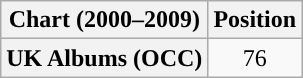<table class="wikitable plainrowheaders">
<tr>
<th scope="col">Chart (2000–2009)</th>
<th scope="col">Position</th>
</tr>
<tr>
<th scope="row">UK Albums (OCC)</th>
<td align="center">76</td>
</tr>
</table>
